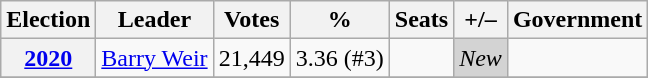<table class=wikitable style=text-align:right>
<tr>
<th>Election</th>
<th>Leader</th>
<th>Votes</th>
<th>%</th>
<th>Seats</th>
<th>+/–</th>
<th>Government</th>
</tr>
<tr>
<th><a href='#'>2020</a></th>
<td align=left rowspan=1><a href='#'>Barry Weir</a></td>
<td>21,449</td>
<td>3.36 (#3)</td>
<td></td>
<td bgcolor="lightgrey"><em>New</em></td>
<td></td>
</tr>
<tr>
</tr>
</table>
